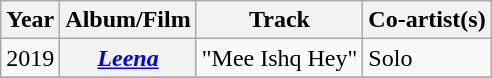<table class="wikitable plainrowheaders">
<tr>
<th>Year</th>
<th>Album/Film</th>
<th>Track</th>
<th>Co-artist(s)</th>
</tr>
<tr>
<td>2019</td>
<th scope="row"><em><a href='#'>Leena</a></em></th>
<td>"Mee Ishq Hey"</td>
<td>Solo</td>
</tr>
<tr>
</tr>
</table>
